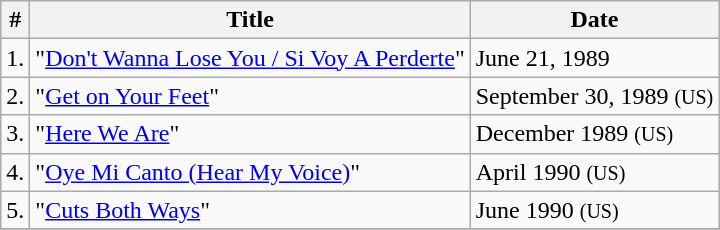<table class="wikitable">
<tr>
<th>#</th>
<th>Title</th>
<th>Date</th>
</tr>
<tr>
<td>1.</td>
<td>"<a href='#'>Don't Wanna Lose You / Si Voy A Perderte</a>"</td>
<td>June 21, 1989</td>
</tr>
<tr>
<td>2.</td>
<td>"<a href='#'>Get on Your Feet</a>"</td>
<td>September 30, 1989 <small>(US)</small></td>
</tr>
<tr>
<td>3.</td>
<td>"<a href='#'>Here We Are</a>"</td>
<td>December 1989 <small>(US)</small></td>
</tr>
<tr>
<td>4.</td>
<td>"<a href='#'>Oye Mi Canto (Hear My Voice)</a>"</td>
<td>April 1990 <small>(US)</small></td>
</tr>
<tr>
<td>5.</td>
<td>"<a href='#'>Cuts Both Ways</a>"</td>
<td>June 1990 <small>(US)</small></td>
</tr>
<tr>
</tr>
</table>
